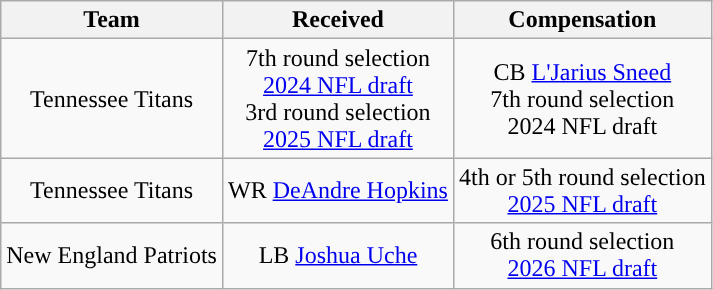<table class="wikitable" style="text-align:center">
<tr>
<th>Team</th>
<th>Received</th>
<th>Compensation</th>
</tr>
<tr>
<td>Tennessee Titans</td>
<td>7th round selection<br><a href='#'>2024 NFL draft</a><br>3rd round selection<br><a href='#'>2025 NFL draft</a></td>
<td>CB <a href='#'>L'Jarius Sneed</a><br>7th round selection<br>2024 NFL draft</td>
</tr>
<tr>
<td>Tennessee Titans</td>
<td>WR <a href='#'>DeAndre Hopkins</a></td>
<td>4th or 5th round selection<br><a href='#'>2025 NFL draft</a></td>
</tr>
<tr>
<td>New England Patriots</td>
<td>LB <a href='#'>Joshua Uche</a></td>
<td>6th round selection<br><a href='#'>2026 NFL draft</a></td>
</tr>
</table>
